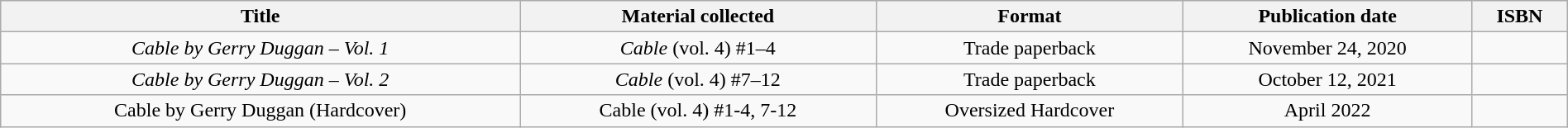<table class="wikitable" style="text-align:center; width:100%">
<tr>
<th scope="col">Title</th>
<th scope="col">Material collected</th>
<th scope="col">Format</th>
<th scope="col">Publication date</th>
<th scope="col">ISBN</th>
</tr>
<tr>
<td><em>Cable by Gerry Duggan – Vol. 1</em></td>
<td><em>Cable</em> (vol. 4) #1–4</td>
<td>Trade paperback</td>
<td>November 24, 2020</td>
<td></td>
</tr>
<tr>
<td><em>Cable by Gerry Duggan – Vol. 2</em></td>
<td><em>Cable</em> (vol. 4) #7–12</td>
<td>Trade paperback</td>
<td>October 12, 2021</td>
<td></td>
</tr>
<tr>
<td>Cable by Gerry Duggan (Hardcover)</td>
<td>Cable (vol. 4) #1-4, 7-12</td>
<td>Oversized Hardcover</td>
<td>April 2022</td>
<td></td>
</tr>
</table>
